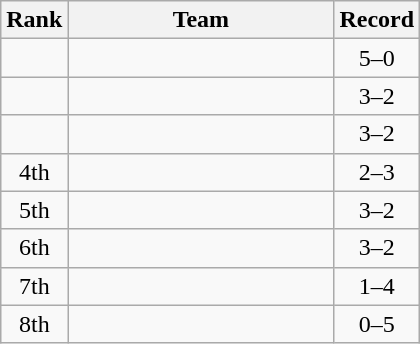<table class=wikitable style="text-align:center;">
<tr>
<th>Rank</th>
<th width=170>Team</th>
<th>Record</th>
</tr>
<tr>
<td></td>
<td align=left></td>
<td>5–0</td>
</tr>
<tr>
<td></td>
<td align=left></td>
<td>3–2</td>
</tr>
<tr>
<td></td>
<td align=left></td>
<td>3–2</td>
</tr>
<tr>
<td>4th</td>
<td align=left></td>
<td>2–3</td>
</tr>
<tr>
<td>5th</td>
<td align=left></td>
<td>3–2</td>
</tr>
<tr>
<td>6th</td>
<td align=left></td>
<td>3–2</td>
</tr>
<tr>
<td>7th</td>
<td align=left></td>
<td>1–4</td>
</tr>
<tr>
<td>8th</td>
<td align=left></td>
<td>0–5</td>
</tr>
</table>
